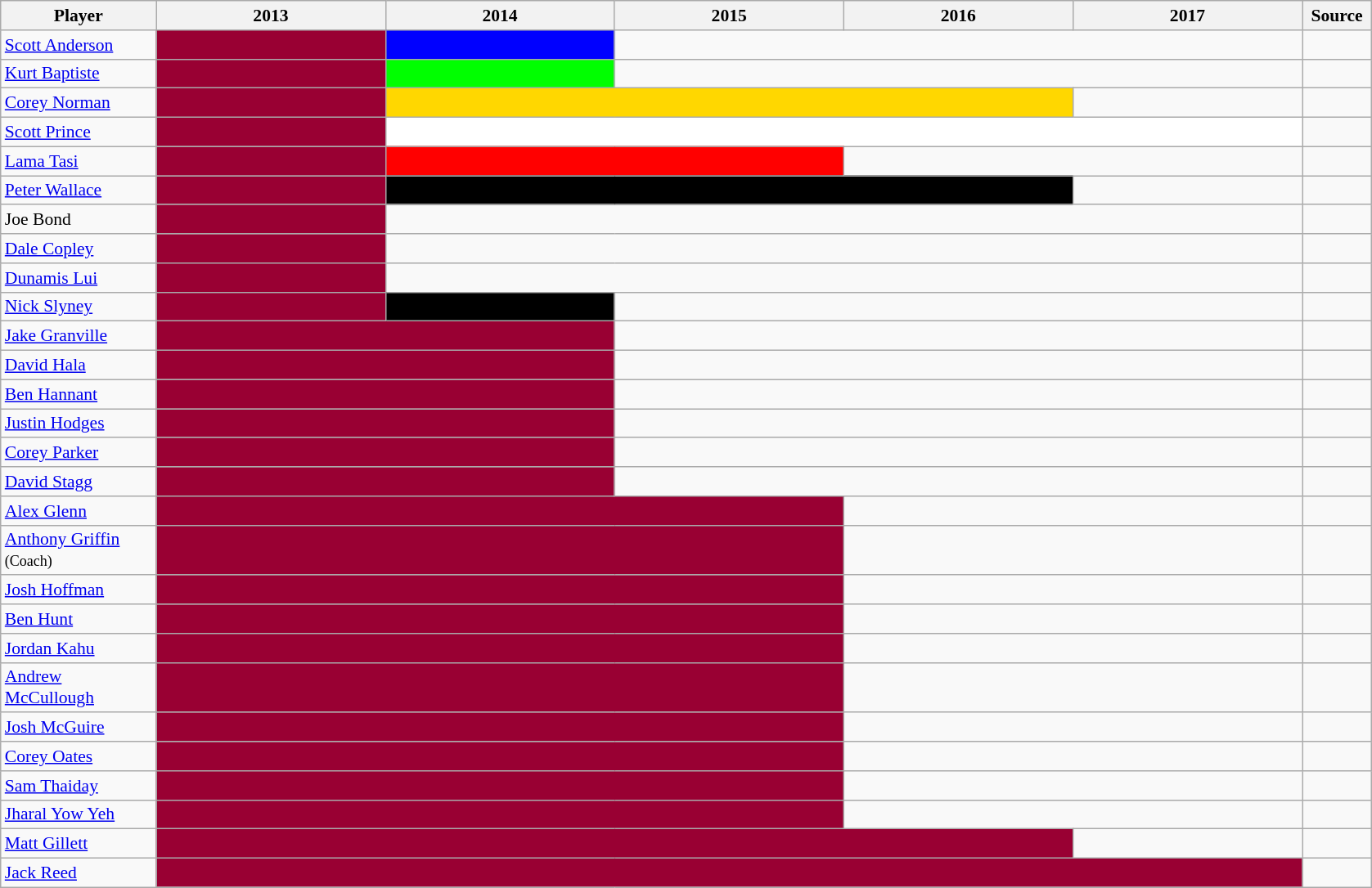<table class="wikitable" style="font-size:90%">
<tr>
<th width="120">Player</th>
<th width="180">2013</th>
<th width="180">2014</th>
<th width="180">2015</th>
<th width="180">2016</th>
<th width="180">2017</th>
<th width="50">Source</th>
</tr>
<tr>
<td><a href='#'>Scott Anderson</a></td>
<td colspan="1" style="background-color:#990033;"></td>
<td colspan="1" style="background-color:blue;"></td>
<td colspan="3"></td>
<td></td>
</tr>
<tr>
<td><a href='#'>Kurt Baptiste</a></td>
<td colspan="1" style="background-color:#990033;"></td>
<td colspan="1" style="background-color:lime;"></td>
<td colspan="3"></td>
<td></td>
</tr>
<tr>
<td><a href='#'>Corey Norman</a></td>
<td colspan="1" style="background-color:#990033;"></td>
<td colspan="3" style="background-color:gold;"></td>
<td colspan="1"></td>
<td></td>
</tr>
<tr>
<td><a href='#'>Scott Prince</a></td>
<td colspan="1" style="background-color:#990033;"></td>
<td colspan="4" style="background-color:white;"></td>
<td></td>
</tr>
<tr>
<td><a href='#'>Lama Tasi</a></td>
<td colspan="1" style="background-color:#990033;"></td>
<td colspan="2" style="background-color:Red;"></td>
<td colspan="2"></td>
<td></td>
</tr>
<tr>
<td><a href='#'>Peter Wallace</a></td>
<td colspan="1" style="background-color:#990033;"></td>
<td colspan="3" style="background-color:black;"></td>
<td colspan="1"></td>
<td></td>
</tr>
<tr>
<td>Joe Bond</td>
<td colspan="1" style="background-color:#990033;"></td>
<td colspan="4"></td>
<td></td>
</tr>
<tr>
<td><a href='#'>Dale Copley</a></td>
<td colspan="1" style="background-color:#990033;"></td>
<td colspan="4"></td>
<td></td>
</tr>
<tr>
<td><a href='#'>Dunamis Lui</a></td>
<td colspan="1" style="background-color:#990033;"></td>
<td colspan="4"></td>
<td></td>
</tr>
<tr>
<td><a href='#'>Nick Slyney</a></td>
<td colspan="1" style="background-color:#990033;"></td>
<td colspan="1" style="background-color:black;"></td>
<td colspan="3"></td>
<td></td>
</tr>
<tr>
<td><a href='#'>Jake Granville</a></td>
<td colspan="2" style="background-color:#990033;"></td>
<td colspan="3"></td>
<td></td>
</tr>
<tr>
<td><a href='#'>David Hala</a></td>
<td colspan="2" style="background-color:#990033;"></td>
<td colspan="3"></td>
<td></td>
</tr>
<tr>
<td><a href='#'>Ben Hannant</a></td>
<td colspan="2" style="background-color:#990033;"></td>
<td colspan="3"></td>
<td></td>
</tr>
<tr>
<td><a href='#'>Justin Hodges</a></td>
<td colspan="2" style="background-color:#990033;"></td>
<td colspan="3"></td>
<td></td>
</tr>
<tr>
<td><a href='#'>Corey Parker</a></td>
<td colspan="2" style="background-color:#990033;"></td>
<td colspan="3"></td>
<td></td>
</tr>
<tr>
<td><a href='#'>David Stagg</a></td>
<td colspan="2" style="background-color:#990033;"></td>
<td colspan="3"></td>
<td></td>
</tr>
<tr>
<td><a href='#'>Alex Glenn</a></td>
<td colspan="3" style="background-color:#990033;"></td>
<td colspan="2"></td>
<td></td>
</tr>
<tr>
<td><a href='#'>Anthony Griffin</a> <small>(Coach)</small></td>
<td colspan="3" style="background-color:#990033;"></td>
<td colspan="2"></td>
<td></td>
</tr>
<tr>
<td><a href='#'>Josh Hoffman</a></td>
<td colspan="3" style="background-color:#990033;"></td>
<td colspan="2"></td>
<td></td>
</tr>
<tr>
<td><a href='#'>Ben Hunt</a></td>
<td colspan="3" style="background-color:#990033;"></td>
<td colspan="2"></td>
<td></td>
</tr>
<tr>
<td><a href='#'>Jordan Kahu</a></td>
<td colspan="3" style="background-color:#990033;"></td>
<td colspan="2"></td>
<td></td>
</tr>
<tr>
<td><a href='#'>Andrew McCullough</a></td>
<td colspan="3" style="background-color:#990033;"></td>
<td colspan="2"></td>
<td></td>
</tr>
<tr>
<td><a href='#'>Josh McGuire</a></td>
<td colspan="3" style="background-color:#990033;"></td>
<td colspan="2"></td>
<td></td>
</tr>
<tr>
<td><a href='#'>Corey Oates</a></td>
<td colspan="3" style="background-color:#990033;"></td>
<td colspan="2"></td>
<td></td>
</tr>
<tr>
<td><a href='#'>Sam Thaiday</a></td>
<td colspan="3" style="background-color:#990033;"></td>
<td colspan="2"></td>
<td></td>
</tr>
<tr>
<td><a href='#'>Jharal Yow Yeh</a></td>
<td colspan="3" style="background-color:#990033;"></td>
<td colspan="2"></td>
<td></td>
</tr>
<tr>
<td><a href='#'>Matt Gillett</a></td>
<td colspan="4" style="background-color:#990033;"></td>
<td colspan="1"></td>
<td></td>
</tr>
<tr>
<td><a href='#'>Jack Reed</a></td>
<td colspan="5" style="background-color:#990033;"></td>
<td></td>
</tr>
</table>
